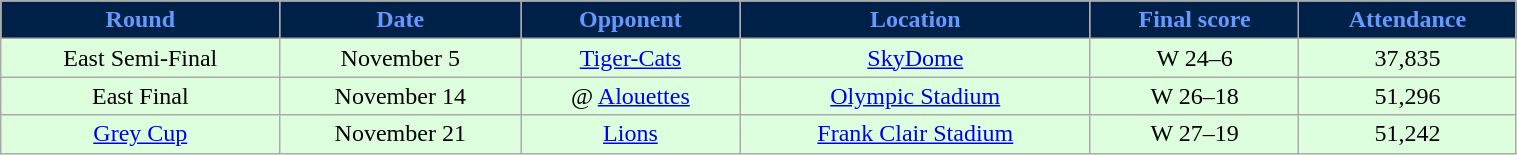<table class="wikitable" width="80%">
<tr align="center"  style="background:#002147;color:#6699FF;">
<td><strong>Round</strong></td>
<td><strong>Date</strong></td>
<td><strong>Opponent</strong></td>
<td><strong>Location</strong></td>
<td><strong>Final score</strong></td>
<td><strong>Attendance</strong></td>
</tr>
<tr align="center" bgcolor="#ddffdd">
<td>East Semi-Final</td>
<td>November 5</td>
<td><a href='#'>Tiger-Cats</a></td>
<td><a href='#'>SkyDome</a></td>
<td>W 24–6</td>
<td>37,835</td>
</tr>
<tr align="center" bgcolor="#ddffdd">
<td>East Final</td>
<td>November 14</td>
<td>@ <a href='#'>Alouettes</a></td>
<td><a href='#'>Olympic Stadium</a></td>
<td>W 26–18</td>
<td>51,296</td>
</tr>
<tr align="center" bgcolor="#ddffdd">
<td><a href='#'>Grey Cup</a></td>
<td>November 21</td>
<td><a href='#'>Lions</a></td>
<td><a href='#'>Frank Clair Stadium</a></td>
<td>W 27–19</td>
<td>51,242</td>
</tr>
</table>
